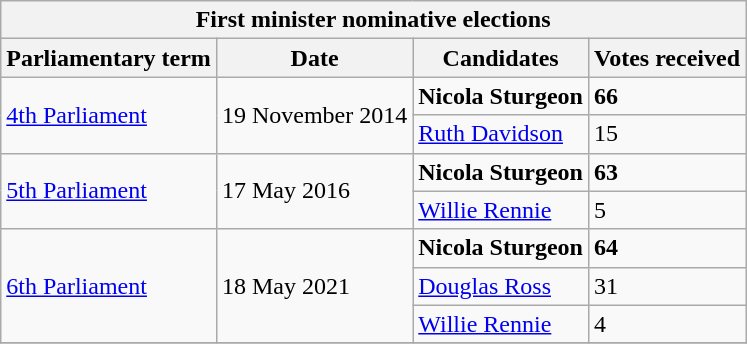<table class="wikitable">
<tr>
<th colspan=4>First minister nominative elections</th>
</tr>
<tr>
<th>Parliamentary term</th>
<th>Date</th>
<th colspan="1">Candidates</th>
<th>Votes received</th>
</tr>
<tr>
<td rowspan="2"><a href='#'>4th Parliament</a></td>
<td rowspan="2">19 November 2014</td>
<td> <strong>Nicola Sturgeon</strong></td>
<td><strong>66</strong></td>
</tr>
<tr>
<td> <a href='#'>Ruth Davidson</a></td>
<td>15</td>
</tr>
<tr>
<td rowspan="2"><a href='#'>5th Parliament</a></td>
<td rowspan="2">17 May 2016</td>
<td> <strong>Nicola Sturgeon</strong></td>
<td><strong>63</strong></td>
</tr>
<tr>
<td> <a href='#'>Willie Rennie</a></td>
<td>5</td>
</tr>
<tr>
<td rowspan="3"><a href='#'>6th Parliament</a></td>
<td rowspan="3">18 May 2021</td>
<td> <strong>Nicola Sturgeon</strong></td>
<td><strong>64</strong></td>
</tr>
<tr>
<td> <a href='#'>Douglas Ross</a></td>
<td>31</td>
</tr>
<tr>
<td> <a href='#'>Willie Rennie</a></td>
<td>4</td>
</tr>
<tr>
</tr>
</table>
